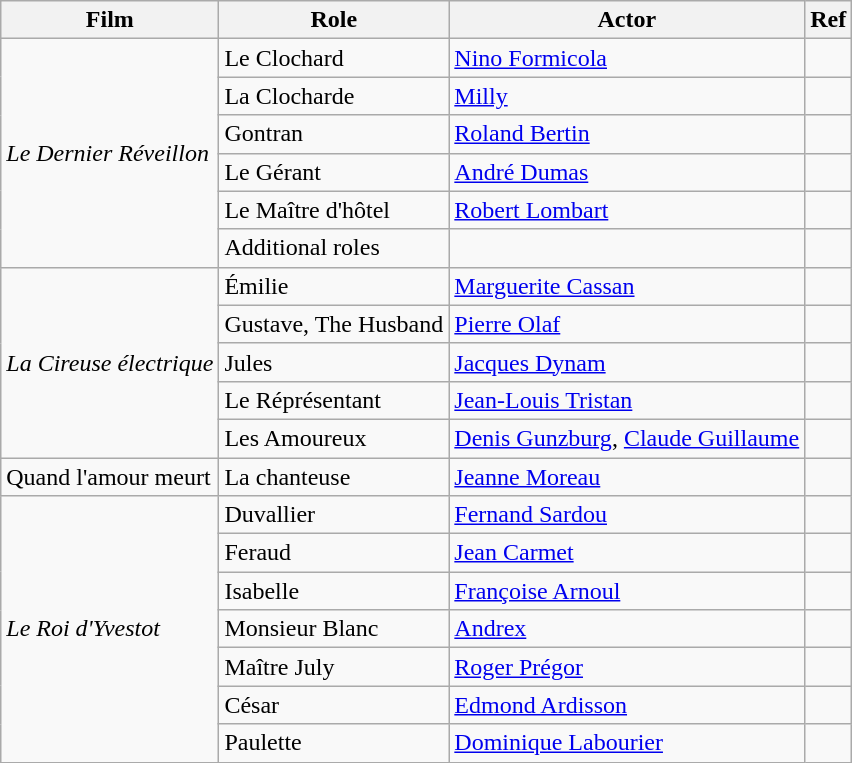<table class="wikitable">
<tr>
<th>Film</th>
<th>Role</th>
<th>Actor</th>
<th>Ref</th>
</tr>
<tr>
<td rowspan="6"><em>Le Dernier Réveillon</em></td>
<td>Le Clochard</td>
<td><a href='#'>Nino Formicola</a></td>
<td></td>
</tr>
<tr>
<td>La Clocharde</td>
<td><a href='#'>Milly</a></td>
<td></td>
</tr>
<tr>
<td>Gontran</td>
<td><a href='#'>Roland Bertin</a></td>
<td></td>
</tr>
<tr>
<td>Le Gérant</td>
<td><a href='#'>André Dumas</a></td>
<td></td>
</tr>
<tr>
<td>Le Maître d'hôtel</td>
<td><a href='#'>Robert Lombart</a></td>
<td></td>
</tr>
<tr>
<td>Additional roles</td>
<td></td>
<td></td>
</tr>
<tr>
<td rowspan="5"><em>La Cireuse électrique</em></td>
<td>Émilie</td>
<td><a href='#'>Marguerite Cassan</a></td>
<td></td>
</tr>
<tr>
<td>Gustave, The Husband</td>
<td><a href='#'>Pierre Olaf</a></td>
<td></td>
</tr>
<tr>
<td>Jules</td>
<td><a href='#'>Jacques Dynam</a></td>
<td></td>
</tr>
<tr>
<td>Le Réprésentant</td>
<td><a href='#'>Jean-Louis Tristan</a></td>
<td></td>
</tr>
<tr>
<td>Les Amoureux</td>
<td><a href='#'>Denis Gunzburg</a>, <a href='#'>Claude Guillaume</a></td>
<td></td>
</tr>
<tr>
<td>Quand l'amour meurt</td>
<td>La chanteuse</td>
<td><a href='#'>Jeanne Moreau</a></td>
<td></td>
</tr>
<tr>
<td rowspan="7"><em>Le Roi d'Yvestot</em></td>
<td>Duvallier</td>
<td><a href='#'>Fernand Sardou</a></td>
<td></td>
</tr>
<tr>
<td>Feraud</td>
<td><a href='#'>Jean Carmet</a></td>
<td></td>
</tr>
<tr>
<td>Isabelle</td>
<td><a href='#'>Françoise Arnoul</a></td>
<td></td>
</tr>
<tr>
<td>Monsieur Blanc</td>
<td><a href='#'>Andrex</a></td>
<td></td>
</tr>
<tr>
<td>Maître July</td>
<td><a href='#'>Roger Prégor</a></td>
<td></td>
</tr>
<tr>
<td>César</td>
<td><a href='#'>Edmond Ardisson</a></td>
<td></td>
</tr>
<tr>
<td>Paulette</td>
<td><a href='#'>Dominique Labourier</a></td>
<td></td>
</tr>
</table>
